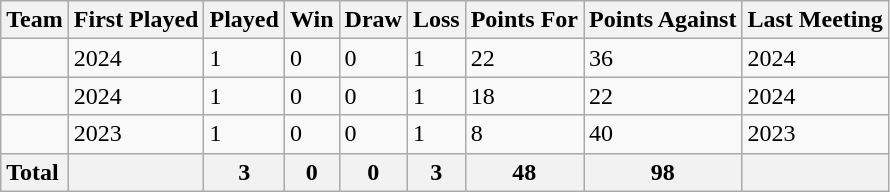<table class="sortable wikitable">
<tr>
<th>Team</th>
<th>First Played</th>
<th>Played</th>
<th>Win</th>
<th>Draw</th>
<th>Loss</th>
<th>Points For</th>
<th>Points Against</th>
<th>Last Meeting</th>
</tr>
<tr>
<td></td>
<td>2024</td>
<td>1</td>
<td>0</td>
<td>0</td>
<td>1</td>
<td>22</td>
<td>36</td>
<td>2024</td>
</tr>
<tr>
<td></td>
<td>2024</td>
<td>1</td>
<td>0</td>
<td>0</td>
<td>1</td>
<td>18</td>
<td>22</td>
<td>2024</td>
</tr>
<tr>
<td></td>
<td>2023</td>
<td>1</td>
<td>0</td>
<td>0</td>
<td>1</td>
<td>8</td>
<td>40</td>
<td>2023</td>
</tr>
<tr>
<th style="text-align:left;"><strong>Total</strong></th>
<th><strong></strong></th>
<th><strong>3</strong></th>
<th><strong>0</strong></th>
<th><strong>0</strong></th>
<th><strong>3</strong></th>
<th><strong>48</strong></th>
<th><strong>98</strong></th>
<th><strong></strong></th>
</tr>
</table>
